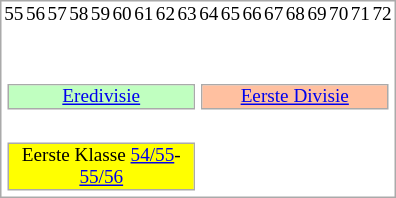<table cellpadding="0" cellspacing="0" border="0" style="font-size:100%; border:1px solid #aaa; padding:1px;">
<tr style="vertical-align:bottom;">
<td></td>
<td></td>
<td></td>
<td></td>
<td></td>
<td></td>
<td></td>
<td></td>
<td></td>
<td></td>
<td></td>
<td></td>
<td></td>
<td></td>
<td></td>
<td></td>
<td></td>
<td></td>
</tr>
<tr style="text-align:center; font-size:80%;">
<td>55</td>
<td>56</td>
<td>57</td>
<td>58</td>
<td>59</td>
<td>60</td>
<td>61</td>
<td>62</td>
<td>63</td>
<td>64</td>
<td>65</td>
<td>66</td>
<td>67</td>
<td>68</td>
<td>69</td>
<td>70</td>
<td>71</td>
<td>72</td>
</tr>
<tr>
<td colspan="81" style="text-align:center;"><br><table style="margin:auto;">
<tr>
<td valign="top"><br><table cellpadding="0" cellspacing="0"  style="font-size:80%; border:1px solid #aaa; text-align:center; width:125px;">
<tr style="background:#c0ffc0;">
<td><a href='#'>Eredivisie</a></td>
</tr>
</table>
</td>
<td valign="top"><br><table cellpadding="0" cellspacing="0"  style="font-size:80%; border:1px solid #aaa; text-align:center; width:125px;">
<tr style="background:#ffc0a0;">
<td><a href='#'>Eerste Divisie</a></td>
</tr>
</table>
</td>
</tr>
<tr>
<td colspan="2" style="text-align:center; vertical-align:top;"><br><table cellpadding="0" cellspacing="0"  style="font-size:80%; border:1px solid #aaa; text-align:center; width:125px;">
<tr style="background:#ff0;">
<td>Eerste Klasse <a href='#'>54/55</a>-<a href='#'>55/56</a></td>
</tr>
</table>
</td>
</tr>
</table>
</td>
</tr>
</table>
